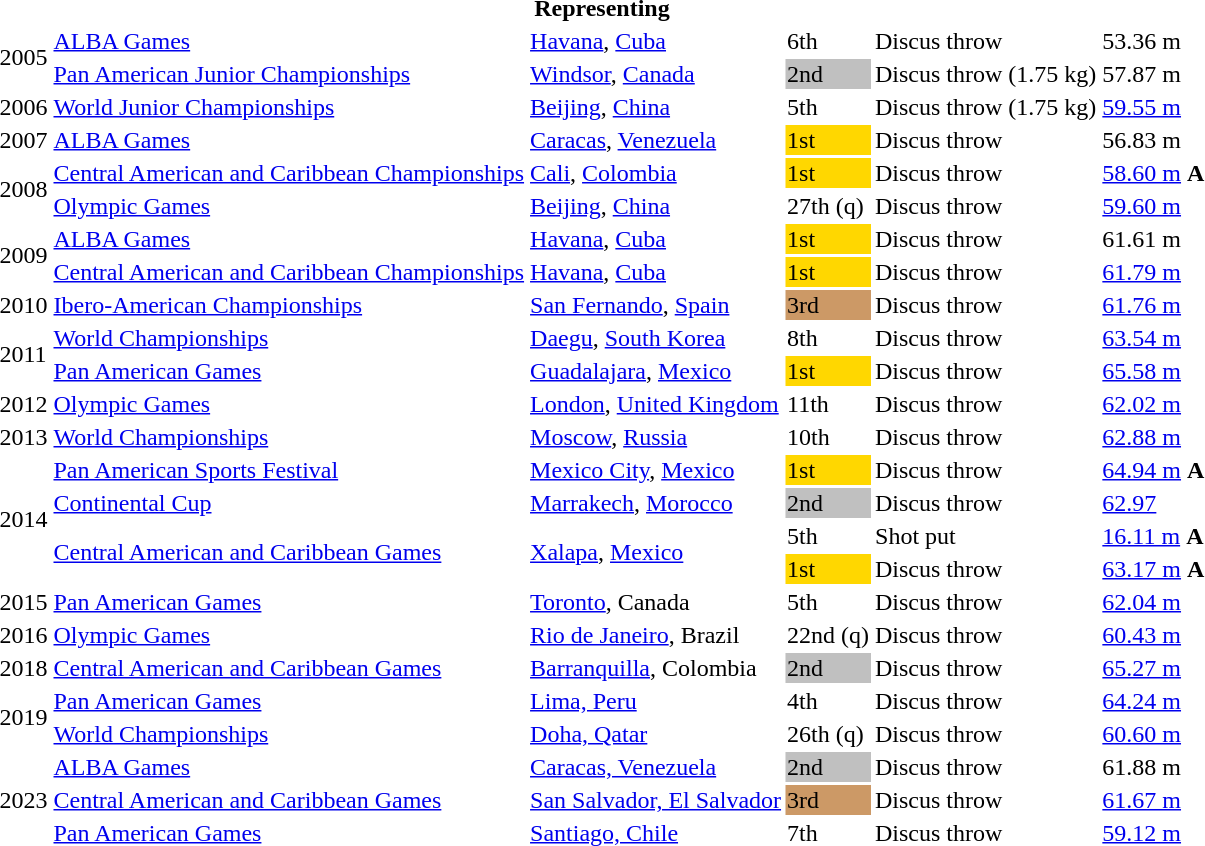<table>
<tr>
<th !bgcolor="#eeeeee" colspan="6">Representing </th>
</tr>
<tr>
<td rowspan=2>2005</td>
<td><a href='#'>ALBA Games</a></td>
<td><a href='#'>Havana</a>, <a href='#'>Cuba</a></td>
<td>6th</td>
<td>Discus throw</td>
<td>53.36 m</td>
</tr>
<tr>
<td><a href='#'>Pan American Junior Championships</a></td>
<td><a href='#'>Windsor</a>, <a href='#'>Canada</a></td>
<td bgcolor=silver>2nd</td>
<td>Discus throw (1.75 kg)</td>
<td>57.87 m</td>
</tr>
<tr>
<td>2006</td>
<td><a href='#'>World Junior Championships</a></td>
<td><a href='#'>Beijing</a>, <a href='#'>China</a></td>
<td>5th</td>
<td>Discus throw (1.75 kg)</td>
<td><a href='#'>59.55 m</a></td>
</tr>
<tr>
<td>2007</td>
<td><a href='#'>ALBA Games</a></td>
<td><a href='#'>Caracas</a>, <a href='#'>Venezuela</a></td>
<td bgcolor=gold>1st</td>
<td>Discus throw</td>
<td>56.83 m</td>
</tr>
<tr>
<td rowspan=2>2008</td>
<td><a href='#'>Central American and Caribbean Championships</a></td>
<td><a href='#'>Cali</a>, <a href='#'>Colombia</a></td>
<td bgcolor=gold>1st</td>
<td>Discus throw</td>
<td><a href='#'>58.60 m</a> <strong>A</strong></td>
</tr>
<tr>
<td><a href='#'>Olympic Games</a></td>
<td><a href='#'>Beijing</a>, <a href='#'>China</a></td>
<td>27th (q)</td>
<td>Discus throw</td>
<td><a href='#'>59.60 m</a></td>
</tr>
<tr>
<td rowspan=2>2009</td>
<td><a href='#'>ALBA Games</a></td>
<td><a href='#'>Havana</a>, <a href='#'>Cuba</a></td>
<td bgcolor=gold>1st</td>
<td>Discus throw</td>
<td>61.61 m</td>
</tr>
<tr>
<td><a href='#'>Central American and Caribbean Championships</a></td>
<td><a href='#'>Havana</a>, <a href='#'>Cuba</a></td>
<td bgcolor=gold>1st</td>
<td>Discus throw</td>
<td><a href='#'>61.79 m</a></td>
</tr>
<tr>
<td>2010</td>
<td><a href='#'>Ibero-American Championships</a></td>
<td><a href='#'>San Fernando</a>, <a href='#'>Spain</a></td>
<td bgcolor=cc9966>3rd</td>
<td>Discus throw</td>
<td><a href='#'>61.76 m</a></td>
</tr>
<tr>
<td rowspan=2>2011</td>
<td><a href='#'>World Championships</a></td>
<td><a href='#'>Daegu</a>, <a href='#'>South Korea</a></td>
<td>8th</td>
<td>Discus throw</td>
<td><a href='#'>63.54 m</a></td>
</tr>
<tr>
<td><a href='#'>Pan American Games</a></td>
<td><a href='#'>Guadalajara</a>, <a href='#'>Mexico</a></td>
<td bgcolor=gold>1st</td>
<td>Discus throw</td>
<td><a href='#'>65.58 m</a></td>
</tr>
<tr>
<td>2012</td>
<td><a href='#'>Olympic Games</a></td>
<td><a href='#'>London</a>, <a href='#'>United Kingdom</a></td>
<td>11th</td>
<td>Discus throw</td>
<td><a href='#'>62.02 m</a></td>
</tr>
<tr>
<td>2013</td>
<td><a href='#'>World Championships</a></td>
<td><a href='#'>Moscow</a>, <a href='#'>Russia</a></td>
<td>10th</td>
<td>Discus throw</td>
<td><a href='#'>62.88 m</a></td>
</tr>
<tr>
<td rowspan=4>2014</td>
<td><a href='#'>Pan American Sports Festival</a></td>
<td><a href='#'>Mexico City</a>, <a href='#'>Mexico</a></td>
<td bgcolor=gold>1st</td>
<td>Discus throw</td>
<td><a href='#'>64.94 m</a> <strong>A</strong></td>
</tr>
<tr>
<td><a href='#'>Continental Cup</a></td>
<td><a href='#'>Marrakech</a>, <a href='#'>Morocco</a></td>
<td bgcolor=silver>2nd</td>
<td>Discus throw</td>
<td><a href='#'>62.97</a></td>
</tr>
<tr>
<td rowspan=2><a href='#'>Central American and Caribbean Games</a></td>
<td rowspan=2><a href='#'>Xalapa</a>, <a href='#'>Mexico</a></td>
<td>5th</td>
<td>Shot put</td>
<td><a href='#'>16.11 m</a> <strong>A</strong></td>
</tr>
<tr>
<td bgcolor=gold>1st</td>
<td>Discus throw</td>
<td><a href='#'>63.17 m</a> <strong>A</strong></td>
</tr>
<tr>
<td>2015</td>
<td><a href='#'>Pan American Games</a></td>
<td><a href='#'>Toronto</a>, Canada</td>
<td>5th</td>
<td>Discus throw</td>
<td><a href='#'>62.04 m</a></td>
</tr>
<tr>
<td>2016</td>
<td><a href='#'>Olympic Games</a></td>
<td><a href='#'>Rio de Janeiro</a>, Brazil</td>
<td>22nd (q)</td>
<td>Discus throw</td>
<td><a href='#'>60.43 m</a></td>
</tr>
<tr>
<td>2018</td>
<td><a href='#'>Central American and Caribbean Games</a></td>
<td><a href='#'>Barranquilla</a>, Colombia</td>
<td bgcolor=silver>2nd</td>
<td>Discus throw</td>
<td><a href='#'>65.27 m</a></td>
</tr>
<tr>
<td rowspan=2>2019</td>
<td><a href='#'>Pan American Games</a></td>
<td><a href='#'>Lima, Peru</a></td>
<td>4th</td>
<td>Discus throw</td>
<td><a href='#'>64.24 m</a></td>
</tr>
<tr>
<td><a href='#'>World Championships</a></td>
<td><a href='#'>Doha, Qatar</a></td>
<td>26th (q)</td>
<td>Discus throw</td>
<td><a href='#'>60.60 m</a></td>
</tr>
<tr>
<td rowspan=3>2023</td>
<td><a href='#'>ALBA Games</a></td>
<td><a href='#'>Caracas, Venezuela</a></td>
<td bgcolor=silver>2nd</td>
<td>Discus throw</td>
<td>61.88 m</td>
</tr>
<tr>
<td><a href='#'>Central American and Caribbean Games</a></td>
<td><a href='#'>San Salvador, El Salvador</a></td>
<td bgcolor=cc9966>3rd</td>
<td>Discus throw</td>
<td><a href='#'>61.67 m</a></td>
</tr>
<tr>
<td><a href='#'>Pan American Games</a></td>
<td><a href='#'>Santiago, Chile</a></td>
<td>7th</td>
<td>Discus throw</td>
<td><a href='#'>59.12 m</a></td>
</tr>
</table>
